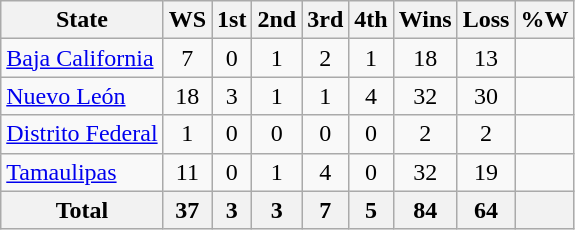<table class="wikitable sortable" style="text-align:center;">
<tr>
<th>State</th>
<th>WS</th>
<th>1st</th>
<th>2nd</th>
<th>3rd</th>
<th>4th</th>
<th>Wins</th>
<th>Loss</th>
<th>%W</th>
</tr>
<tr>
<td align="left"> <a href='#'>Baja California</a></td>
<td>7</td>
<td>0</td>
<td>1</td>
<td>2</td>
<td>1</td>
<td>18</td>
<td>13</td>
<td></td>
</tr>
<tr>
<td align="left"> <a href='#'>Nuevo León</a></td>
<td>18</td>
<td>3</td>
<td>1</td>
<td>1</td>
<td>4</td>
<td>32</td>
<td>30</td>
<td></td>
</tr>
<tr>
<td align="left"> <a href='#'>Distrito Federal</a></td>
<td>1</td>
<td>0</td>
<td>0</td>
<td>0</td>
<td>0</td>
<td>2</td>
<td>2</td>
<td></td>
</tr>
<tr>
<td align="left"> <a href='#'>Tamaulipas</a></td>
<td>11</td>
<td>0</td>
<td>1</td>
<td>4</td>
<td>0</td>
<td>32</td>
<td>19</td>
<td></td>
</tr>
<tr>
<th>Total</th>
<th>37</th>
<th>3</th>
<th>3</th>
<th>7</th>
<th>5</th>
<th>84</th>
<th>64</th>
<th></th>
</tr>
</table>
